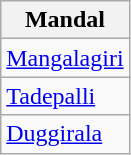<table class="wikitable sortable static-row-numbers static-row-header-hash">
<tr>
<th>Mandal</th>
</tr>
<tr>
<td><a href='#'>Mangalagiri</a></td>
</tr>
<tr>
<td><a href='#'>Tadepalli</a></td>
</tr>
<tr>
<td><a href='#'>Duggirala</a></td>
</tr>
</table>
